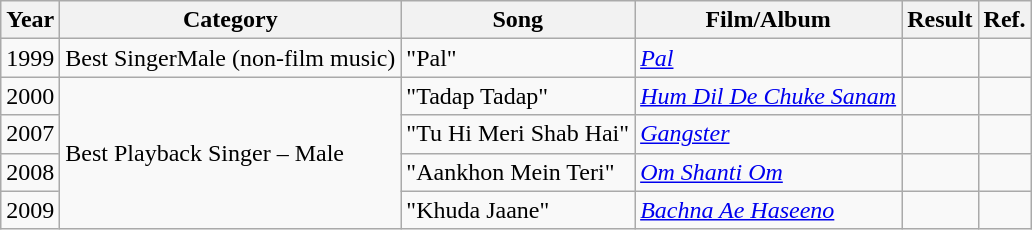<table class="wikitable">
<tr>
<th>Year</th>
<th>Category</th>
<th>Song</th>
<th>Film/Album</th>
<th>Result</th>
<th>Ref.</th>
</tr>
<tr>
<td>1999</td>
<td>Best SingerMale (non-film music)</td>
<td>"Pal"</td>
<td><em><a href='#'>Pal</a></em></td>
<td></td>
<td></td>
</tr>
<tr>
<td>2000</td>
<td rowspan="4">Best Playback Singer – Male</td>
<td>"Tadap Tadap"</td>
<td><em><a href='#'>Hum Dil De Chuke Sanam</a></em></td>
<td></td>
<td></td>
</tr>
<tr>
<td>2007</td>
<td>"Tu Hi Meri Shab Hai"</td>
<td><em><a href='#'>Gangster</a></em></td>
<td></td>
<td></td>
</tr>
<tr>
<td>2008</td>
<td>"Aankhon Mein Teri"</td>
<td><em><a href='#'>Om Shanti Om</a></em></td>
<td></td>
<td></td>
</tr>
<tr>
<td>2009</td>
<td>"Khuda Jaane"</td>
<td><em><a href='#'>Bachna Ae Haseeno</a></em></td>
<td></td>
<td></td>
</tr>
</table>
